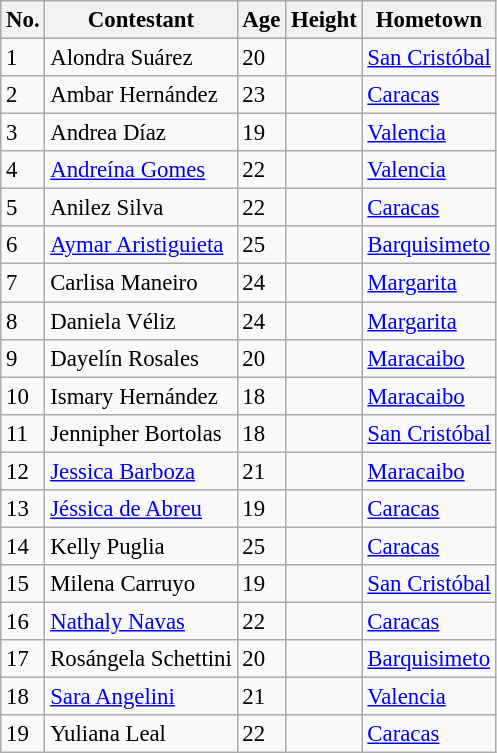<table class="wikitable sortable" style="font-size: 95%;">
<tr>
<th>No.</th>
<th>Contestant</th>
<th>Age</th>
<th>Height</th>
<th>Hometown</th>
</tr>
<tr>
<td>1</td>
<td>Alondra Suárez</td>
<td>20</td>
<td></td>
<td><a href='#'>San Cristóbal</a></td>
</tr>
<tr>
<td>2</td>
<td>Ambar Hernández</td>
<td>23</td>
<td></td>
<td><a href='#'>Caracas</a></td>
</tr>
<tr>
<td>3</td>
<td>Andrea Díaz</td>
<td>19</td>
<td></td>
<td><a href='#'>Valencia</a></td>
</tr>
<tr>
<td>4</td>
<td><a href='#'>Andreína Gomes</a></td>
<td>22</td>
<td></td>
<td><a href='#'>Valencia</a></td>
</tr>
<tr>
<td>5</td>
<td>Anilez Silva</td>
<td>22</td>
<td></td>
<td><a href='#'>Caracas</a></td>
</tr>
<tr>
<td>6</td>
<td><a href='#'>Aymar Aristiguieta</a></td>
<td>25</td>
<td></td>
<td><a href='#'>Barquisimeto</a></td>
</tr>
<tr>
<td>7</td>
<td>Carlisa Maneiro</td>
<td>24</td>
<td></td>
<td><a href='#'>Margarita</a></td>
</tr>
<tr>
<td>8</td>
<td>Daniela Véliz</td>
<td>24</td>
<td></td>
<td><a href='#'>Margarita</a></td>
</tr>
<tr>
<td>9</td>
<td>Dayelín Rosales</td>
<td>20</td>
<td></td>
<td><a href='#'>Maracaibo</a></td>
</tr>
<tr>
<td>10</td>
<td>Ismary Hernández</td>
<td>18</td>
<td></td>
<td><a href='#'>Maracaibo</a></td>
</tr>
<tr>
<td>11</td>
<td>Jennipher Bortolas</td>
<td>18</td>
<td></td>
<td><a href='#'>San Cristóbal</a></td>
</tr>
<tr>
<td>12</td>
<td><a href='#'>Jessica Barboza</a></td>
<td>21</td>
<td></td>
<td><a href='#'>Maracaibo</a></td>
</tr>
<tr>
<td>13</td>
<td><a href='#'>Jéssica de Abreu</a></td>
<td>19</td>
<td></td>
<td><a href='#'>Caracas</a></td>
</tr>
<tr>
<td>14</td>
<td>Kelly Puglia</td>
<td>25</td>
<td></td>
<td><a href='#'>Caracas</a></td>
</tr>
<tr>
<td>15</td>
<td>Milena Carruyo</td>
<td>19</td>
<td></td>
<td><a href='#'>San Cristóbal</a></td>
</tr>
<tr>
<td>16</td>
<td><a href='#'>Nathaly Navas</a></td>
<td>22</td>
<td></td>
<td><a href='#'>Caracas</a></td>
</tr>
<tr>
<td>17</td>
<td>Rosángela Schettini</td>
<td>20</td>
<td></td>
<td><a href='#'>Barquisimeto</a></td>
</tr>
<tr>
<td>18</td>
<td><a href='#'>Sara Angelini</a></td>
<td>21</td>
<td></td>
<td><a href='#'>Valencia</a></td>
</tr>
<tr>
<td>19</td>
<td>Yuliana Leal</td>
<td>22</td>
<td></td>
<td><a href='#'>Caracas</a></td>
</tr>
</table>
